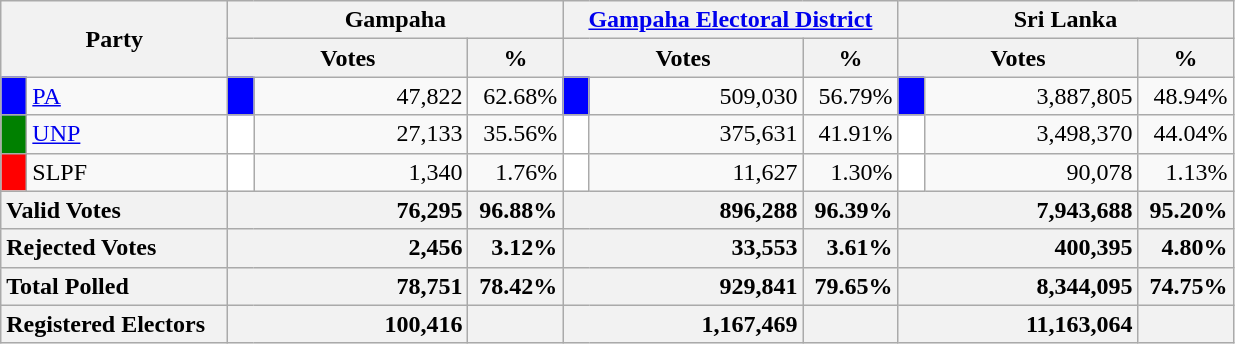<table class="wikitable">
<tr>
<th colspan="2" width="144px"rowspan="2">Party</th>
<th colspan="3" width="216px">Gampaha</th>
<th colspan="3" width="216px"><a href='#'>Gampaha Electoral District</a></th>
<th colspan="3" width="216px">Sri Lanka</th>
</tr>
<tr>
<th colspan="2" width="144px">Votes</th>
<th>%</th>
<th colspan="2" width="144px">Votes</th>
<th>%</th>
<th colspan="2" width="144px">Votes</th>
<th>%</th>
</tr>
<tr>
<td style="background-color:blue;" width="10px"></td>
<td style="text-align:left;"><a href='#'>PA</a></td>
<td style="background-color:blue;" width="10px"></td>
<td style="text-align:right;">47,822</td>
<td style="text-align:right;">62.68%</td>
<td style="background-color:blue;" width="10px"></td>
<td style="text-align:right;">509,030</td>
<td style="text-align:right;">56.79%</td>
<td style="background-color:blue;" width="10px"></td>
<td style="text-align:right;">3,887,805</td>
<td style="text-align:right;">48.94%</td>
</tr>
<tr>
<td style="background-color:green;" width="10px"></td>
<td style="text-align:left;"><a href='#'>UNP</a></td>
<td style="background-color:white;" width="10px"></td>
<td style="text-align:right;">27,133</td>
<td style="text-align:right;">35.56%</td>
<td style="background-color:white;" width="10px"></td>
<td style="text-align:right;">375,631</td>
<td style="text-align:right;">41.91%</td>
<td style="background-color:white;" width="10px"></td>
<td style="text-align:right;">3,498,370</td>
<td style="text-align:right;">44.04%</td>
</tr>
<tr>
<td style="background-color:red;" width="10px"></td>
<td style="text-align:left;">SLPF</td>
<td style="background-color:white;" width="10px"></td>
<td style="text-align:right;">1,340</td>
<td style="text-align:right;">1.76%</td>
<td style="background-color:white;" width="10px"></td>
<td style="text-align:right;">11,627</td>
<td style="text-align:right;">1.30%</td>
<td style="background-color:white;" width="10px"></td>
<td style="text-align:right;">90,078</td>
<td style="text-align:right;">1.13%</td>
</tr>
<tr>
<th colspan="2" width="144px"style="text-align:left;">Valid Votes</th>
<th style="text-align:right;"colspan="2" width="144px">76,295</th>
<th style="text-align:right;">96.88%</th>
<th style="text-align:right;"colspan="2" width="144px">896,288</th>
<th style="text-align:right;">96.39%</th>
<th style="text-align:right;"colspan="2" width="144px">7,943,688</th>
<th style="text-align:right;">95.20%</th>
</tr>
<tr>
<th colspan="2" width="144px"style="text-align:left;">Rejected Votes</th>
<th style="text-align:right;"colspan="2" width="144px">2,456</th>
<th style="text-align:right;">3.12%</th>
<th style="text-align:right;"colspan="2" width="144px">33,553</th>
<th style="text-align:right;">3.61%</th>
<th style="text-align:right;"colspan="2" width="144px">400,395</th>
<th style="text-align:right;">4.80%</th>
</tr>
<tr>
<th colspan="2" width="144px"style="text-align:left;">Total Polled</th>
<th style="text-align:right;"colspan="2" width="144px">78,751</th>
<th style="text-align:right;">78.42%</th>
<th style="text-align:right;"colspan="2" width="144px">929,841</th>
<th style="text-align:right;">79.65%</th>
<th style="text-align:right;"colspan="2" width="144px">8,344,095</th>
<th style="text-align:right;">74.75%</th>
</tr>
<tr>
<th colspan="2" width="144px"style="text-align:left;">Registered Electors</th>
<th style="text-align:right;"colspan="2" width="144px">100,416</th>
<th></th>
<th style="text-align:right;"colspan="2" width="144px">1,167,469</th>
<th></th>
<th style="text-align:right;"colspan="2" width="144px">11,163,064</th>
<th></th>
</tr>
</table>
